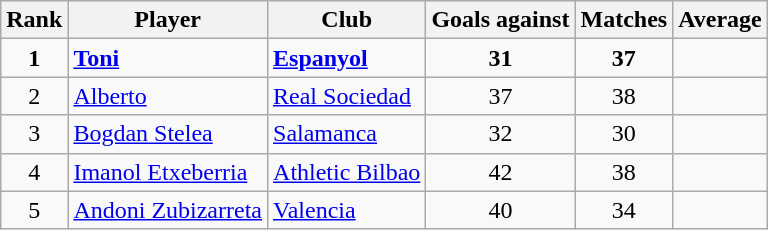<table class="wikitable sortable">
<tr>
<th>Rank</th>
<th>Player</th>
<th>Club</th>
<th>Goals against</th>
<th>Matches</th>
<th>Average</th>
</tr>
<tr>
<td style="text-align:center"><strong>1</strong></td>
<td> <strong><a href='#'>Toni</a></strong></td>
<td><strong><a href='#'>Espanyol</a></strong></td>
<td style="text-align:center"><strong>31</strong></td>
<td style="text-align:center"><strong>37</strong></td>
<td style="text-align:center"><strong></strong></td>
</tr>
<tr>
<td style="text-align:center">2</td>
<td> <a href='#'>Alberto</a></td>
<td><a href='#'>Real Sociedad</a></td>
<td style="text-align:center">37</td>
<td style="text-align:center">38</td>
<td style="text-align:center"></td>
</tr>
<tr>
<td style="text-align:center">3</td>
<td> <a href='#'>Bogdan Stelea</a></td>
<td><a href='#'>Salamanca</a></td>
<td style="text-align:center">32</td>
<td style="text-align:center">30</td>
<td style="text-align:center"></td>
</tr>
<tr>
<td style="text-align:center">4</td>
<td> <a href='#'>Imanol Etxeberria</a></td>
<td><a href='#'>Athletic Bilbao</a></td>
<td style="text-align:center">42</td>
<td style="text-align:center">38</td>
<td style="text-align:center"></td>
</tr>
<tr>
<td style="text-align:center">5</td>
<td> <a href='#'>Andoni Zubizarreta</a></td>
<td><a href='#'>Valencia</a></td>
<td style="text-align:center">40</td>
<td style="text-align:center">34</td>
<td style="text-align:center"></td>
</tr>
</table>
